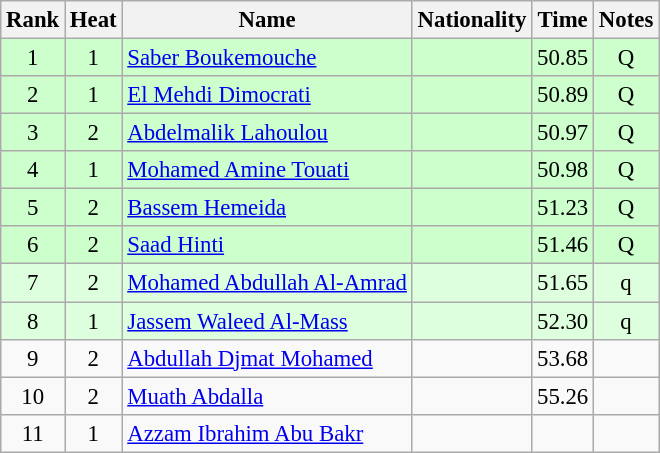<table class="wikitable sortable" style="text-align:center;font-size:95%">
<tr>
<th>Rank</th>
<th>Heat</th>
<th>Name</th>
<th>Nationality</th>
<th>Time</th>
<th>Notes</th>
</tr>
<tr bgcolor=ccffcc>
<td>1</td>
<td>1</td>
<td align=left><a href='#'>Saber Boukemouche</a></td>
<td align=left></td>
<td>50.85</td>
<td>Q</td>
</tr>
<tr bgcolor=ccffcc>
<td>2</td>
<td>1</td>
<td align=left><a href='#'>El Mehdi Dimocrati</a></td>
<td align=left></td>
<td>50.89</td>
<td>Q</td>
</tr>
<tr bgcolor=ccffcc>
<td>3</td>
<td>2</td>
<td align=left><a href='#'>Abdelmalik Lahoulou</a></td>
<td align=left></td>
<td>50.97</td>
<td>Q</td>
</tr>
<tr bgcolor=ccffcc>
<td>4</td>
<td>1</td>
<td align=left><a href='#'>Mohamed Amine Touati</a></td>
<td align=left></td>
<td>50.98</td>
<td>Q</td>
</tr>
<tr bgcolor=ccffcc>
<td>5</td>
<td>2</td>
<td align=left><a href='#'>Bassem Hemeida</a></td>
<td align=left></td>
<td>51.23</td>
<td>Q</td>
</tr>
<tr bgcolor=ccffcc>
<td>6</td>
<td>2</td>
<td align=left><a href='#'>Saad Hinti</a></td>
<td align=left></td>
<td>51.46</td>
<td>Q</td>
</tr>
<tr bgcolor=ddffdd>
<td>7</td>
<td>2</td>
<td align=left><a href='#'>Mohamed Abdullah Al-Amrad</a></td>
<td align=left></td>
<td>51.65</td>
<td>q</td>
</tr>
<tr bgcolor=ddffdd>
<td>8</td>
<td>1</td>
<td align=left><a href='#'>Jassem Waleed Al-Mass</a></td>
<td align=left></td>
<td>52.30</td>
<td>q</td>
</tr>
<tr>
<td>9</td>
<td>2</td>
<td align=left><a href='#'>Abdullah Djmat Mohamed</a></td>
<td align=left></td>
<td>53.68</td>
<td></td>
</tr>
<tr>
<td>10</td>
<td>2</td>
<td align=left><a href='#'>Muath Abdalla</a></td>
<td align=left></td>
<td>55.26</td>
<td></td>
</tr>
<tr>
<td>11</td>
<td>1</td>
<td align=left><a href='#'>Azzam Ibrahim Abu Bakr</a></td>
<td align=left></td>
<td></td>
<td></td>
</tr>
</table>
